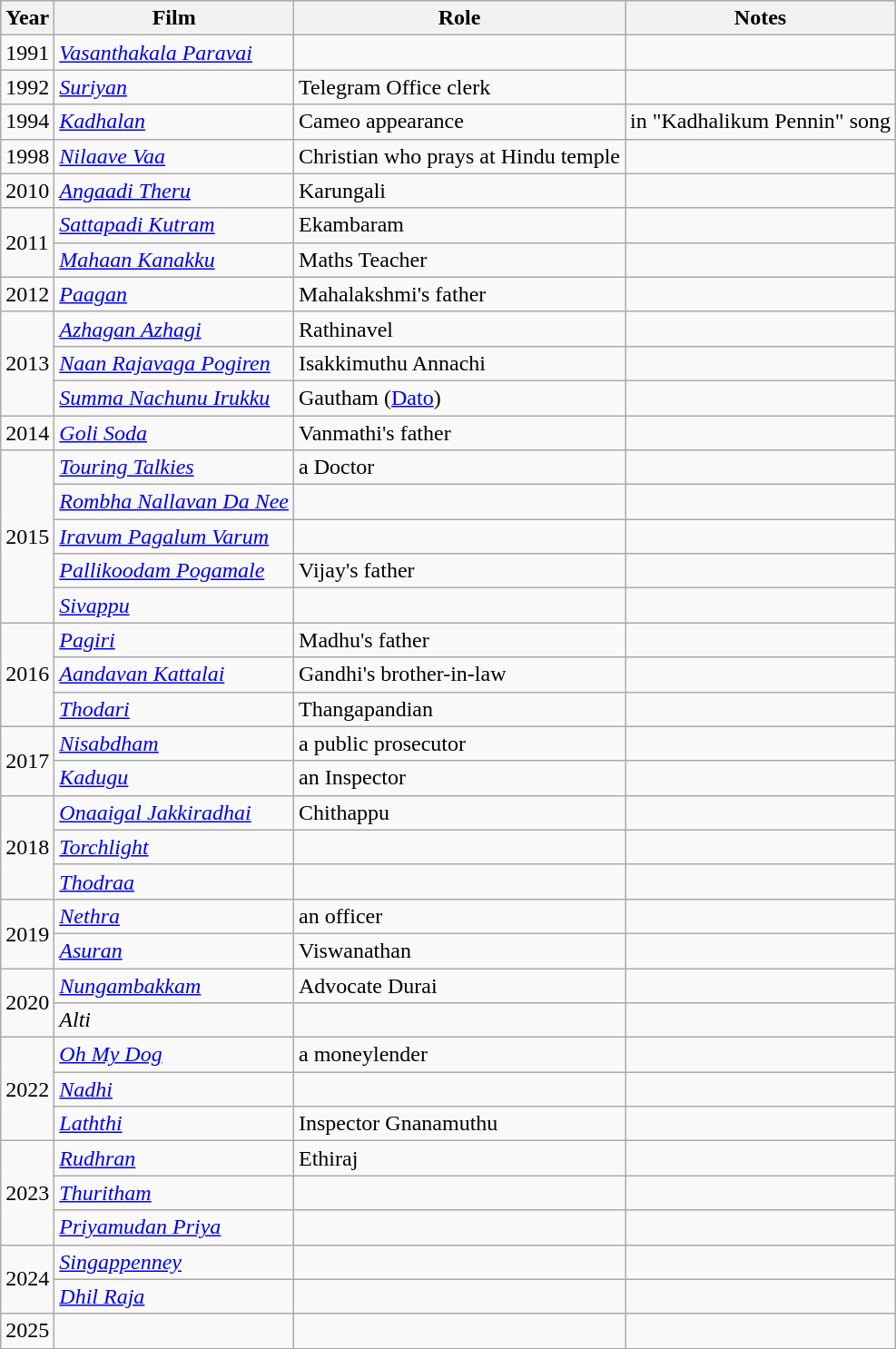<table class="wikitable sortable">
<tr style="background:#ccc; text-align:center;">
<th>Year</th>
<th>Film</th>
<th>Role</th>
<th>Notes</th>
</tr>
<tr kannirasi- uncredited role>
<td>1991</td>
<td><em><a href='#'>Vasanthakala Paravai</a></em></td>
<td></td>
<td></td>
</tr>
<tr>
<td>1992</td>
<td><em><a href='#'>Suriyan</a></em></td>
<td>Telegram Office clerk</td>
<td></td>
</tr>
<tr>
<td>1994</td>
<td><em><a href='#'>Kadhalan</a></em></td>
<td>Cameo appearance</td>
<td>in "Kadhalikum Pennin" song</td>
</tr>
<tr>
<td>1998</td>
<td><em><a href='#'>Nilaave Vaa</a></em></td>
<td>Christian who prays at Hindu temple</td>
<td></td>
</tr>
<tr>
<td>2010</td>
<td><em><a href='#'>Angaadi Theru</a></em></td>
<td>Karungali</td>
<td></td>
</tr>
<tr>
<td rowspan=2>2011</td>
<td><em><a href='#'>Sattapadi Kutram</a></em></td>
<td>Ekambaram</td>
<td></td>
</tr>
<tr>
<td><em><a href='#'>Mahaan Kanakku</a></em></td>
<td>Maths Teacher</td>
<td></td>
</tr>
<tr>
<td>2012</td>
<td><em><a href='#'>Paagan</a></em></td>
<td>Mahalakshmi's father</td>
<td></td>
</tr>
<tr>
<td rowspan=3>2013</td>
<td><em><a href='#'>Azhagan Azhagi</a></em></td>
<td>Rathinavel</td>
<td></td>
</tr>
<tr>
<td><em><a href='#'>Naan Rajavaga Pogiren</a></em></td>
<td>Isakkimuthu Annachi</td>
<td></td>
</tr>
<tr>
<td><em><a href='#'>Summa Nachunu Irukku</a></em></td>
<td>Gautham (<a href='#'>Dato</a>)</td>
<td></td>
</tr>
<tr>
<td>2014</td>
<td><em><a href='#'>Goli Soda</a></em></td>
<td>Vanmathi's father</td>
<td></td>
</tr>
<tr>
<td rowspan=5>2015</td>
<td><em><a href='#'>Touring Talkies</a></em></td>
<td>a Doctor</td>
<td></td>
</tr>
<tr>
<td><em><a href='#'>Rombha Nallavan Da Nee</a></em></td>
<td></td>
<td></td>
</tr>
<tr>
<td><em><a href='#'>Iravum Pagalum Varum</a></em></td>
<td></td>
<td></td>
</tr>
<tr>
<td><em><a href='#'>Pallikoodam Pogamale</a></em></td>
<td>Vijay's father</td>
<td></td>
</tr>
<tr>
<td><em><a href='#'>Sivappu</a></em></td>
<td></td>
<td></td>
</tr>
<tr>
<td rowspan=3>2016</td>
<td><em><a href='#'>Pagiri</a></em></td>
<td>Madhu's father</td>
<td></td>
</tr>
<tr>
<td><em><a href='#'>Aandavan Kattalai</a></em></td>
<td>Gandhi's brother-in-law</td>
<td></td>
</tr>
<tr>
<td><em><a href='#'>Thodari</a></em></td>
<td>Thangapandian</td>
<td></td>
</tr>
<tr>
<td rowspan=2>2017</td>
<td><em><a href='#'>Nisabdham</a></em></td>
<td>a public prosecutor</td>
<td></td>
</tr>
<tr>
<td><em><a href='#'>Kadugu</a></em></td>
<td>an Inspector</td>
<td></td>
</tr>
<tr>
<td rowspan=3>2018</td>
<td><em><a href='#'>Onaaigal Jakkiradhai</a></em></td>
<td>Chithappu</td>
<td></td>
</tr>
<tr>
<td><em><a href='#'>Torchlight</a></em></td>
<td></td>
<td></td>
</tr>
<tr>
<td><em><a href='#'>Thodraa</a></em></td>
<td></td>
<td></td>
</tr>
<tr>
<td rowspan=2>2019</td>
<td><em><a href='#'>Nethra</a></em></td>
<td>an officer</td>
<td></td>
</tr>
<tr>
<td><em><a href='#'>Asuran</a></em></td>
<td>Viswanathan</td>
<td></td>
</tr>
<tr>
<td rowspan=2>2020</td>
<td><em><a href='#'>Nungambakkam</a></em></td>
<td>Advocate Durai</td>
<td></td>
</tr>
<tr>
<td><em>Alti</em></td>
<td></td>
<td></td>
</tr>
<tr>
<td rowspan=3>2022</td>
<td><em><a href='#'>Oh My Dog</a></em></td>
<td>a moneylender</td>
<td></td>
</tr>
<tr>
<td><em><a href='#'>Nadhi</a></em></td>
<td></td>
<td></td>
</tr>
<tr>
<td><em><a href='#'>Laththi</a></em></td>
<td>Inspector Gnanamuthu</td>
<td></td>
</tr>
<tr>
<td rowspan=3>2023</td>
<td><em><a href='#'>Rudhran</a></em></td>
<td>Ethiraj</td>
<td></td>
</tr>
<tr>
<td><em><a href='#'>Thuritham</a></em></td>
<td></td>
<td></td>
</tr>
<tr>
<td><em><a href='#'>Priyamudan Priya</a></em></td>
<td></td>
<td></td>
</tr>
<tr>
<td rowspan=2>2024</td>
<td><em><a href='#'>Singappenney</a></em></td>
<td></td>
<td></td>
</tr>
<tr>
<td><em><a href='#'>Dhil Raja</a></em></td>
<td></td>
<td></td>
</tr>
<tr>
<td>2025</td>
<td></td>
<td></td>
<td></td>
</tr>
</table>
